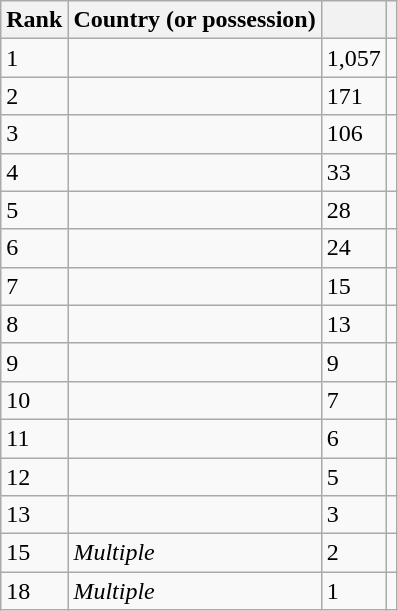<table class="wikitable floatright">
<tr>
<th>Rank</th>
<th>Country (or possession)</th>
<th></th>
<th></th>
</tr>
<tr>
<td>1</td>
<td></td>
<td>1,057</td>
<td></td>
</tr>
<tr>
<td>2</td>
<td></td>
<td>171</td>
<td></td>
</tr>
<tr>
<td>3</td>
<td></td>
<td>106</td>
<td></td>
</tr>
<tr>
<td>4</td>
<td></td>
<td>33</td>
<td></td>
</tr>
<tr>
<td>5</td>
<td></td>
<td>28</td>
<td></td>
</tr>
<tr>
<td>6</td>
<td></td>
<td>24</td>
<td></td>
</tr>
<tr>
<td>7</td>
<td></td>
<td>15</td>
<td></td>
</tr>
<tr>
<td>8</td>
<td></td>
<td>13</td>
<td></td>
</tr>
<tr>
<td>9</td>
<td></td>
<td>9</td>
<td></td>
</tr>
<tr>
<td>10</td>
<td></td>
<td>7</td>
<td></td>
</tr>
<tr>
<td>11</td>
<td></td>
<td>6</td>
<td></td>
</tr>
<tr>
<td>12</td>
<td></td>
<td>5</td>
<td></td>
</tr>
<tr>
<td>13</td>
<td><br></td>
<td>3</td>
<td></td>
</tr>
<tr>
<td>15</td>
<td><em>Multiple</em></td>
<td>2</td>
<td></td>
</tr>
<tr>
<td>18</td>
<td><em>Multiple</em></td>
<td>1</td>
<td></td>
</tr>
</table>
